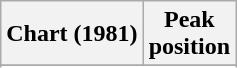<table class="wikitable sortable plainrowheaders" style="text-align:center">
<tr>
<th scope="col">Chart (1981)</th>
<th scope="col">Peak<br>position</th>
</tr>
<tr>
</tr>
<tr>
</tr>
</table>
